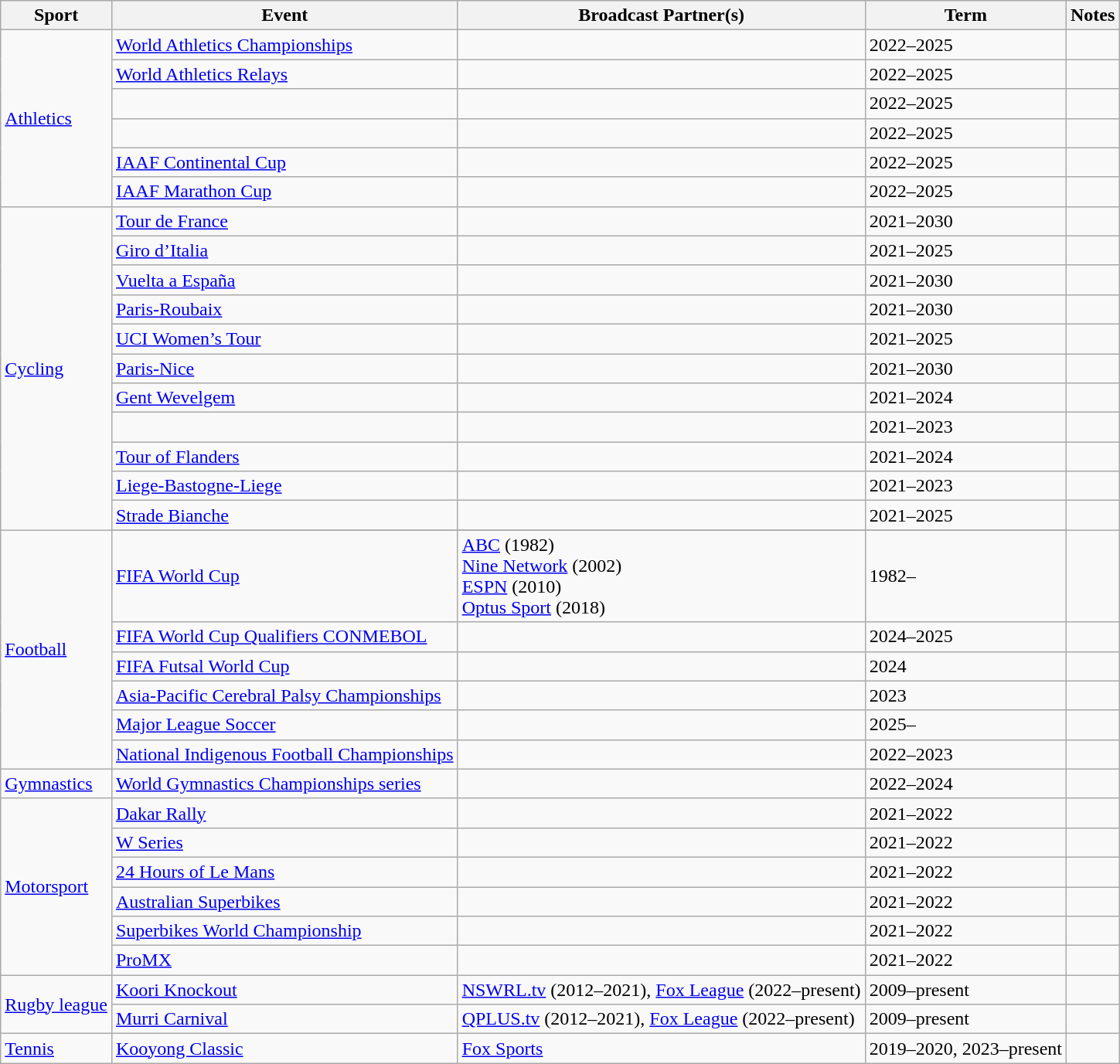<table class="wikitable">
<tr>
<th>Sport</th>
<th>Event</th>
<th>Broadcast Partner(s)</th>
<th>Term</th>
<th>Notes</th>
</tr>
<tr>
<td rowspan="6"><a href='#'>Athletics</a></td>
<td><a href='#'>World Athletics Championships</a></td>
<td></td>
<td>2022–2025</td>
<td></td>
</tr>
<tr>
<td><a href='#'>World Athletics Relays</a></td>
<td></td>
<td>2022–2025</td>
<td></td>
</tr>
<tr>
<td></td>
<td></td>
<td>2022–2025</td>
<td></td>
</tr>
<tr>
<td></td>
<td></td>
<td>2022–2025</td>
<td></td>
</tr>
<tr>
<td><a href='#'>IAAF Continental Cup</a></td>
<td></td>
<td>2022–2025</td>
<td></td>
</tr>
<tr>
<td><a href='#'>IAAF Marathon Cup</a></td>
<td></td>
<td>2022–2025</td>
<td></td>
</tr>
<tr>
<td rowspan="11"><a href='#'>Cycling</a></td>
<td><a href='#'>Tour de France</a></td>
<td></td>
<td>2021–2030</td>
<td></td>
</tr>
<tr>
<td><a href='#'>Giro d’Italia</a></td>
<td></td>
<td>2021–2025</td>
<td></td>
</tr>
<tr>
<td><a href='#'>Vuelta a España</a></td>
<td></td>
<td>2021–2030</td>
<td></td>
</tr>
<tr>
<td><a href='#'>Paris-Roubaix</a></td>
<td></td>
<td>2021–2030</td>
<td></td>
</tr>
<tr>
<td><a href='#'>UCI Women’s Tour</a></td>
<td></td>
<td>2021–2025</td>
<td></td>
</tr>
<tr>
<td><a href='#'>Paris-Nice</a></td>
<td></td>
<td>2021–2030</td>
<td></td>
</tr>
<tr>
<td><a href='#'>Gent Wevelgem</a></td>
<td></td>
<td>2021–2024</td>
<td></td>
</tr>
<tr>
<td></td>
<td></td>
<td>2021–2023</td>
<td></td>
</tr>
<tr>
<td><a href='#'>Tour of Flanders</a></td>
<td></td>
<td>2021–2024</td>
<td></td>
</tr>
<tr>
<td><a href='#'>Liege-Bastogne-Liege</a></td>
<td></td>
<td>2021–2023</td>
<td></td>
</tr>
<tr>
<td><a href='#'>Strade Bianche</a></td>
<td></td>
<td>2021–2025</td>
<td></td>
</tr>
<tr>
<td rowspan="7"><a href='#'>Football</a></td>
</tr>
<tr>
<td><a href='#'>FIFA World Cup</a></td>
<td><a href='#'>ABC</a> (1982)<br><a href='#'>Nine Network</a> (2002)<br><a href='#'>ESPN</a> (2010)<br><a href='#'>Optus Sport</a> (2018)</td>
<td>1982–</td>
</tr>
<tr>
<td><a href='#'>FIFA World Cup Qualifiers CONMEBOL</a></td>
<td></td>
<td>2024–2025</td>
<td></td>
</tr>
<tr>
<td><a href='#'>FIFA Futsal World Cup</a></td>
<td></td>
<td>2024</td>
<td></td>
</tr>
<tr>
<td><a href='#'>Asia-Pacific Cerebral Palsy Championships</a></td>
<td></td>
<td>2023</td>
<td></td>
</tr>
<tr>
<td><a href='#'>Major League Soccer</a></td>
<td></td>
<td>2025–</td>
<td></td>
</tr>
<tr>
<td><a href='#'>National Indigenous Football Championships</a></td>
<td></td>
<td>2022–2023</td>
<td></td>
</tr>
<tr>
<td><a href='#'>Gymnastics</a></td>
<td><a href='#'>World Gymnastics Championships series</a></td>
<td></td>
<td>2022–2024</td>
<td></td>
</tr>
<tr>
<td rowspan="6"><a href='#'>Motorsport</a></td>
<td><a href='#'>Dakar Rally</a></td>
<td></td>
<td>2021–2022</td>
<td></td>
</tr>
<tr>
<td><a href='#'>W Series</a></td>
<td></td>
<td>2021–2022</td>
<td></td>
</tr>
<tr>
<td><a href='#'>24 Hours of Le Mans</a></td>
<td></td>
<td>2021–2022</td>
<td></td>
</tr>
<tr>
<td><a href='#'>Australian Superbikes</a></td>
<td></td>
<td>2021–2022</td>
<td></td>
</tr>
<tr>
<td><a href='#'>Superbikes World Championship</a></td>
<td></td>
<td>2021–2022</td>
<td></td>
</tr>
<tr>
<td><a href='#'>ProMX</a></td>
<td></td>
<td>2021–2022</td>
<td></td>
</tr>
<tr>
<td rowspan="2"><a href='#'>Rugby league</a></td>
<td><a href='#'>Koori Knockout</a></td>
<td><a href='#'>NSWRL.tv</a> (2012–2021), <a href='#'>Fox League</a> (2022–present)</td>
<td>2009–present</td>
<td></td>
</tr>
<tr>
<td><a href='#'>Murri Carnival</a></td>
<td><a href='#'>QPLUS.tv</a> (2012–2021), <a href='#'>Fox League</a> (2022–present)</td>
<td>2009–present</td>
<td></td>
</tr>
<tr>
<td><a href='#'>Tennis</a></td>
<td><a href='#'>Kooyong Classic</a></td>
<td><a href='#'>Fox Sports</a></td>
<td>2019–2020, 2023–present</td>
<td></td>
</tr>
</table>
